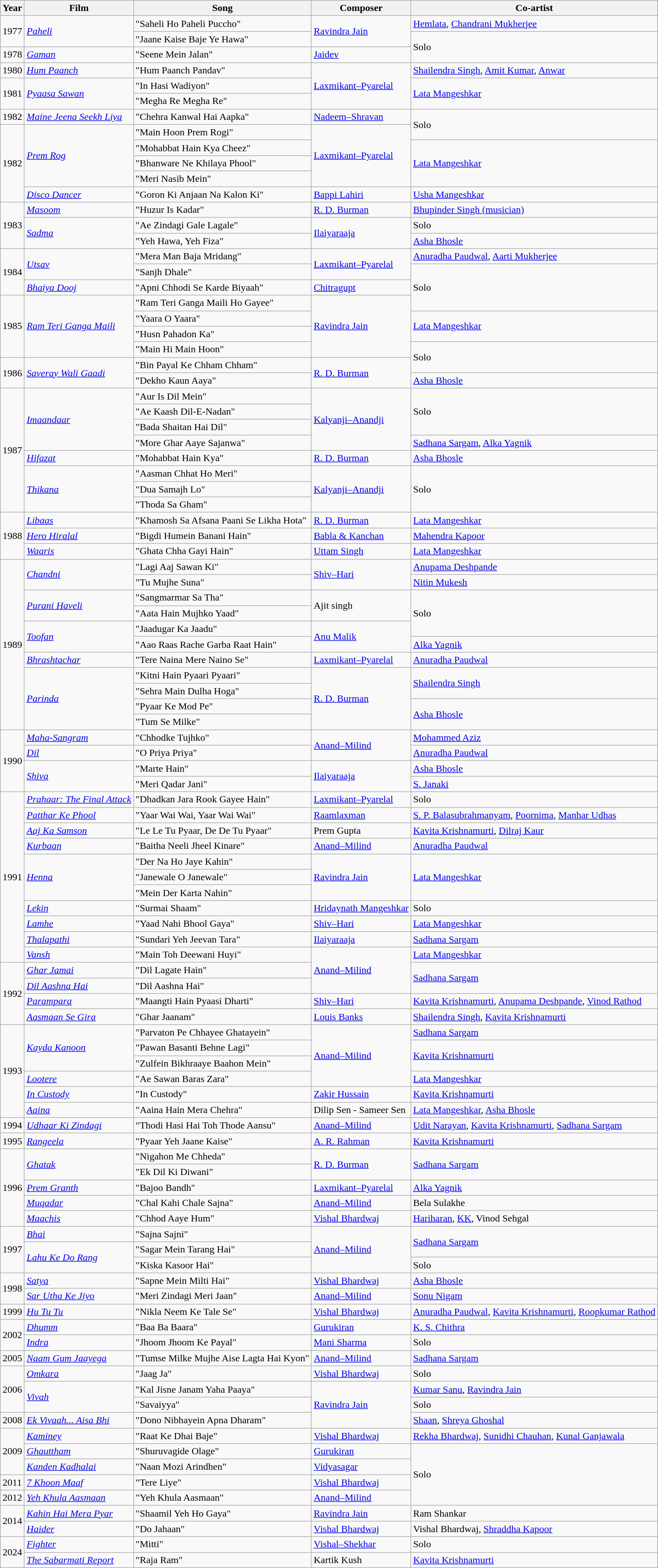<table class="wikitable">
<tr>
<th>Year</th>
<th>Film</th>
<th>Song</th>
<th>Composer</th>
<th>Co-artist</th>
</tr>
<tr>
<td rowspan="2">1977</td>
<td rowspan="2"><em><a href='#'>Paheli</a></em></td>
<td>"Saheli Ho Paheli Puccho"</td>
<td rowspan="2"><a href='#'>Ravindra Jain</a></td>
<td><a href='#'>Hemlata</a>, <a href='#'>Chandrani Mukherjee</a></td>
</tr>
<tr>
<td>"Jaane Kaise Baje Ye Hawa"</td>
<td rowspan="2">Solo</td>
</tr>
<tr>
<td>1978</td>
<td><em><a href='#'>Gaman</a></em></td>
<td>"Seene Mein Jalan"</td>
<td><a href='#'>Jaidev</a></td>
</tr>
<tr>
<td>1980</td>
<td><em><a href='#'>Hum Paanch</a></em></td>
<td>"Hum Paanch Pandav"</td>
<td rowspan="3"><a href='#'>Laxmikant–Pyarelal</a></td>
<td><a href='#'>Shailendra Singh</a>, <a href='#'>Amit Kumar</a>, <a href='#'>Anwar</a></td>
</tr>
<tr>
<td rowspan="2">1981</td>
<td rowspan="2"><em><a href='#'>Pyaasa Sawan</a></em></td>
<td>"In Hasi Wadiyon"</td>
<td rowspan="2"><a href='#'>Lata Mangeshkar</a></td>
</tr>
<tr>
<td>"Megha Re Megha Re"</td>
</tr>
<tr>
<td>1982</td>
<td><em><a href='#'>Maine Jeena Seekh Liya</a></em></td>
<td>"Chehra Kanwal Hai Aapka"</td>
<td><a href='#'>Nadeem–Shravan</a></td>
<td rowspan="2">Solo</td>
</tr>
<tr>
<td rowspan="5">1982</td>
<td rowspan="4"><em><a href='#'>Prem Rog</a></em></td>
<td>"Main Hoon Prem Rogi"</td>
<td rowspan="4"><a href='#'>Laxmikant–Pyarelal</a></td>
</tr>
<tr>
<td>"Mohabbat Hain Kya Cheez"</td>
<td rowspan="3"><a href='#'>Lata Mangeshkar</a></td>
</tr>
<tr>
<td>"Bhanware Ne Khilaya Phool"</td>
</tr>
<tr>
<td>"Meri Nasib Mein"</td>
</tr>
<tr>
<td><em><a href='#'>Disco Dancer</a></em></td>
<td>"Goron Ki Anjaan Na Kalon Ki"</td>
<td><a href='#'>Bappi Lahiri</a></td>
<td><a href='#'>Usha Mangeshkar</a></td>
</tr>
<tr>
<td rowspan="3">1983</td>
<td><em><a href='#'>Masoom</a></em></td>
<td>"Huzur Is Kadar"</td>
<td><a href='#'>R. D. Burman</a></td>
<td><a href='#'>Bhupinder Singh (musician)</a></td>
</tr>
<tr>
<td rowspan="2"><em><a href='#'>Sadma</a></em></td>
<td>"Ae Zindagi Gale Lagale"</td>
<td rowspan="2"><a href='#'>Ilaiyaraaja</a></td>
<td>Solo</td>
</tr>
<tr>
<td>"Yeh Hawa, Yeh Fiza"</td>
<td><a href='#'>Asha Bhosle</a></td>
</tr>
<tr>
<td rowspan="3">1984</td>
<td rowspan="2"><em><a href='#'>Utsav</a></em></td>
<td>"Mera Man Baja Mridang"</td>
<td rowspan="2"><a href='#'>Laxmikant–Pyarelal</a></td>
<td><a href='#'>Anuradha Paudwal</a>, <a href='#'>Aarti Mukherjee</a></td>
</tr>
<tr>
<td>"Sanjh Dhale"</td>
<td rowspan="3">Solo</td>
</tr>
<tr>
<td><em><a href='#'>Bhaiya Dooj</a></em></td>
<td>"Apni Chhodi Se Karde Biyaah"</td>
<td><a href='#'>Chitragupt</a></td>
</tr>
<tr>
<td rowspan="4">1985</td>
<td rowspan="4"><em><a href='#'>Ram Teri Ganga Maili</a></em></td>
<td>"Ram Teri Ganga Maili Ho Gayee"</td>
<td rowspan="4"><a href='#'>Ravindra Jain</a></td>
</tr>
<tr>
<td>"Yaara O Yaara"</td>
<td rowspan="2"><a href='#'>Lata Mangeshkar</a></td>
</tr>
<tr>
<td>"Husn Pahadon Ka"</td>
</tr>
<tr>
<td>"Main Hi Main Hoon"</td>
<td rowspan="2">Solo</td>
</tr>
<tr>
<td rowspan="2">1986</td>
<td rowspan="2"><em><a href='#'>Saveray Wali Gaadi</a></em></td>
<td>"Bin Payal Ke Chham Chham"</td>
<td rowspan="2"><a href='#'>R. D. Burman</a></td>
</tr>
<tr>
<td>"Dekho Kaun Aaya"</td>
<td><a href='#'>Asha Bhosle</a></td>
</tr>
<tr>
<td rowspan="8">1987</td>
<td rowspan="4"><em><a href='#'>Imaandaar</a></em></td>
<td>"Aur Is Dil Mein"</td>
<td rowspan="4"><a href='#'>Kalyanji–Anandji</a></td>
<td rowspan="3">Solo</td>
</tr>
<tr>
<td>"Ae Kaash Dil-E-Nadan"</td>
</tr>
<tr>
<td>"Bada Shaitan Hai Dil"</td>
</tr>
<tr>
<td>"More Ghar Aaye Sajanwa"</td>
<td><a href='#'>Sadhana Sargam</a>, <a href='#'>Alka Yagnik</a></td>
</tr>
<tr>
<td><em><a href='#'>Hifazat</a></em></td>
<td>"Mohabbat Hain Kya"</td>
<td><a href='#'>R. D. Burman</a></td>
<td><a href='#'>Asha Bhosle</a></td>
</tr>
<tr>
<td rowspan="3"><em><a href='#'>Thikana</a></em></td>
<td>"Aasman Chhat Ho Meri"</td>
<td rowspan="3"><a href='#'>Kalyanji–Anandji</a></td>
<td rowspan="3">Solo</td>
</tr>
<tr>
<td>"Dua Samajh Lo"</td>
</tr>
<tr>
<td>"Thoda Sa Gham"</td>
</tr>
<tr>
<td rowspan="3">1988</td>
<td><em><a href='#'>Libaas</a></em></td>
<td>"Khamosh Sa Afsana Paani Se Likha Hota"</td>
<td><a href='#'>R. D. Burman</a></td>
<td><a href='#'>Lata Mangeshkar</a></td>
</tr>
<tr>
<td><em><a href='#'>Hero Hiralal</a></em></td>
<td>"Bigdi Humein Banani Hain"</td>
<td><a href='#'>Babla & Kanchan</a></td>
<td><a href='#'>Mahendra Kapoor</a></td>
</tr>
<tr>
<td><em><a href='#'>Waaris</a></em></td>
<td>"Ghata Chha Gayi Hain"</td>
<td><a href='#'>Uttam Singh</a></td>
<td><a href='#'>Lata Mangeshkar</a></td>
</tr>
<tr>
<td rowspan="11">1989</td>
<td rowspan="2"><em><a href='#'>Chandni</a></em></td>
<td>"Lagi Aaj Sawan Ki"</td>
<td rowspan="2"><a href='#'>Shiv–Hari</a></td>
<td><a href='#'>Anupama Deshpande</a></td>
</tr>
<tr>
<td>"Tu Mujhe Suna"</td>
<td><a href='#'>Nitin Mukesh</a></td>
</tr>
<tr>
<td rowspan="2"><em><a href='#'>Purani Haveli</a></em></td>
<td>"Sangmarmar Sa Tha"</td>
<td rowspan="2">Ajit singh</td>
<td rowspan="3">Solo</td>
</tr>
<tr>
<td>"Aata Hain Mujhko Yaad"</td>
</tr>
<tr>
<td rowspan="2"><em><a href='#'>Toofan</a></em></td>
<td>"Jaadugar Ka Jaadu"</td>
<td rowspan="2"><a href='#'>Anu Malik</a></td>
</tr>
<tr>
<td>"Aao Raas Rache Garba Raat Hain"</td>
<td><a href='#'>Alka Yagnik</a></td>
</tr>
<tr>
<td><em><a href='#'>Bhrashtachar</a></em></td>
<td>"Tere Naina Mere Naino Se"</td>
<td><a href='#'>Laxmikant–Pyarelal</a></td>
<td><a href='#'>Anuradha Paudwal</a></td>
</tr>
<tr>
<td rowspan="4"><em><a href='#'>Parinda</a></em></td>
<td>"Kitni Hain Pyaari Pyaari"</td>
<td rowspan="4"><a href='#'>R. D. Burman</a></td>
<td rowspan="2"><a href='#'>Shailendra Singh</a></td>
</tr>
<tr>
<td>"Sehra Main Dulha Hoga"</td>
</tr>
<tr>
<td>"Pyaar Ke Mod Pe"</td>
<td rowspan="2"><a href='#'>Asha Bhosle</a></td>
</tr>
<tr>
<td>"Tum Se Milke"</td>
</tr>
<tr>
<td rowspan="4">1990</td>
<td><em><a href='#'>Maha-Sangram</a></em></td>
<td>"Chhodke Tujhko"</td>
<td rowspan="2"><a href='#'>Anand–Milind</a></td>
<td><a href='#'>Mohammed Aziz</a></td>
</tr>
<tr>
<td><em><a href='#'>Dil</a></em></td>
<td>"O Priya Priya"</td>
<td><a href='#'>Anuradha Paudwal</a></td>
</tr>
<tr>
<td rowspan="2"><em><a href='#'>Shiva</a></em></td>
<td>"Marte Hain"</td>
<td rowspan="2"><a href='#'>Ilaiyaraaja</a></td>
<td><a href='#'>Asha Bhosle</a></td>
</tr>
<tr>
<td>"Meri Qadar Jani"</td>
<td><a href='#'>S. Janaki</a></td>
</tr>
<tr>
<td rowspan="11">1991</td>
<td><em><a href='#'>Prahaar: The Final Attack</a></em></td>
<td>"Dhadkan Jara Rook Gayee Hain"</td>
<td><a href='#'>Laxmikant–Pyarelal</a></td>
<td>Solo</td>
</tr>
<tr>
<td><em><a href='#'>Patthar Ke Phool</a></em></td>
<td>"Yaar Wai Wai, Yaar Wai Wai"</td>
<td><a href='#'>Raamlaxman</a></td>
<td><a href='#'>S. P. Balasubrahmanyam</a>,  <a href='#'>Poornima</a>, <a href='#'>Manhar Udhas</a></td>
</tr>
<tr>
<td><em><a href='#'>Aaj Ka Samson</a></em></td>
<td>"Le Le Tu Pyaar, De De Tu Pyaar"</td>
<td>Prem Gupta</td>
<td><a href='#'>Kavita Krishnamurti</a>, <a href='#'>Dilraj Kaur</a></td>
</tr>
<tr>
<td><em><a href='#'>Kurbaan</a></em></td>
<td>"Baitha Neeli Jheel Kinare"</td>
<td><a href='#'>Anand–Milind</a></td>
<td><a href='#'>Anuradha Paudwal</a></td>
</tr>
<tr>
<td rowspan="3"><em><a href='#'>Henna</a></em></td>
<td>"Der Na Ho Jaye Kahin"</td>
<td rowspan="3"><a href='#'>Ravindra Jain</a></td>
<td rowspan="3"><a href='#'>Lata Mangeshkar</a></td>
</tr>
<tr>
<td>"Janewale O Janewale"</td>
</tr>
<tr>
<td>"Mein Der Karta Nahin"</td>
</tr>
<tr>
<td><em><a href='#'>Lekin</a></em></td>
<td>"Surmai Shaam"</td>
<td><a href='#'>Hridaynath Mangeshkar</a></td>
<td>Solo</td>
</tr>
<tr>
<td><em><a href='#'>Lamhe</a></em></td>
<td>"Yaad Nahi Bhool Gaya"</td>
<td><a href='#'>Shiv–Hari</a></td>
<td><a href='#'>Lata Mangeshkar</a></td>
</tr>
<tr>
<td><em><a href='#'>Thalapathi</a></em></td>
<td>"Sundari Yeh Jeevan Tara"</td>
<td><a href='#'>Ilaiyaraaja</a></td>
<td><a href='#'>Sadhana Sargam</a></td>
</tr>
<tr>
<td><em><a href='#'>Vansh</a></em></td>
<td>"Main Toh Deewani Huyi"</td>
<td rowspan="3"><a href='#'>Anand–Milind</a></td>
<td><a href='#'>Lata Mangeshkar</a></td>
</tr>
<tr>
<td rowspan="4">1992</td>
<td><em><a href='#'>Ghar Jamai</a></em></td>
<td>"Dil Lagate Hain"</td>
<td rowspan="2"><a href='#'>Sadhana Sargam</a></td>
</tr>
<tr>
<td><em><a href='#'>Dil Aashna Hai</a></em></td>
<td>"Dil Aashna Hai"</td>
</tr>
<tr>
<td><em><a href='#'>Parampara</a></em></td>
<td>"Maangti Hain Pyaasi Dharti"</td>
<td><a href='#'>Shiv–Hari</a></td>
<td><a href='#'>Kavita Krishnamurti</a>, <a href='#'>Anupama Deshpande</a>, <a href='#'>Vinod Rathod</a></td>
</tr>
<tr>
<td><em><a href='#'>Aasmaan Se Gira</a></em></td>
<td>"Ghar Jaanam"</td>
<td><a href='#'>Louis Banks</a></td>
<td><a href='#'>Shailendra Singh</a>, <a href='#'>Kavita Krishnamurti</a></td>
</tr>
<tr>
<td rowspan="6">1993</td>
<td rowspan="3"><em><a href='#'>Kayda Kanoon</a></em></td>
<td>"Parvaton Pe Chhayee Ghatayein"</td>
<td rowspan="4"><a href='#'>Anand–Milind</a></td>
<td><a href='#'>Sadhana Sargam</a></td>
</tr>
<tr>
<td>"Pawan Basanti Behne Lagi"</td>
<td rowspan="2"><a href='#'>Kavita Krishnamurti</a></td>
</tr>
<tr>
<td>"Zulfein Bikhraaye Baahon Mein"</td>
</tr>
<tr>
<td><em><a href='#'>Lootere</a></em></td>
<td>"Ae Sawan Baras Zara"</td>
<td><a href='#'>Lata Mangeshkar</a></td>
</tr>
<tr>
<td><em><a href='#'>In Custody</a></em></td>
<td>"In Custody"</td>
<td><a href='#'>Zakir Hussain</a></td>
<td><a href='#'>Kavita Krishnamurti</a></td>
</tr>
<tr>
<td><em><a href='#'>Aaina</a></em></td>
<td>"Aaina Hain Mera Chehra"</td>
<td>Dilip Sen - Sameer Sen</td>
<td><a href='#'>Lata Mangeshkar</a>, <a href='#'>Asha Bhosle</a></td>
</tr>
<tr>
<td>1994</td>
<td><em><a href='#'>Udhaar Ki Zindagi</a></em></td>
<td>"Thodi Hasi Hai Toh Thode Aansu"</td>
<td><a href='#'>Anand–Milind</a></td>
<td><a href='#'>Udit Narayan</a>, <a href='#'>Kavita Krishnamurti</a>, <a href='#'>Sadhana Sargam</a></td>
</tr>
<tr>
<td>1995</td>
<td><em><a href='#'>Rangeela</a></em></td>
<td>"Pyaar Yeh Jaane Kaise"</td>
<td><a href='#'>A. R. Rahman</a></td>
<td><a href='#'>Kavita Krishnamurti</a></td>
</tr>
<tr>
<td rowspan="5">1996</td>
<td rowspan="2"><em><a href='#'>Ghatak</a></em></td>
<td>"Nigahon Me Chheda"</td>
<td rowspan="2"><a href='#'>R. D. Burman</a></td>
<td rowspan="2"><a href='#'>Sadhana Sargam</a></td>
</tr>
<tr>
<td>"Ek Dil Ki Diwani"</td>
</tr>
<tr>
<td><em><a href='#'>Prem Granth</a></em></td>
<td>"Bajoo Bandh"</td>
<td><a href='#'>Laxmikant–Pyarelal</a></td>
<td><a href='#'>Alka Yagnik</a></td>
</tr>
<tr>
<td><em><a href='#'>Muqadar</a></em></td>
<td>"Chal Kahi Chale Sajna"</td>
<td><a href='#'>Anand–Milind</a></td>
<td>Bela Sulakhe</td>
</tr>
<tr>
<td><em><a href='#'>Maachis</a></em></td>
<td>"Chhod Aaye Hum"</td>
<td><a href='#'>Vishal Bhardwaj</a></td>
<td><a href='#'>Hariharan</a>, <a href='#'>KK</a>, Vinod Sehgal</td>
</tr>
<tr>
<td rowspan="3">1997</td>
<td><em><a href='#'>Bhai</a></em></td>
<td>"Sajna Sajni"</td>
<td rowspan="3"><a href='#'>Anand–Milind</a></td>
<td rowspan="2"><a href='#'>Sadhana Sargam</a></td>
</tr>
<tr>
<td rowspan="2"><em><a href='#'>Lahu Ke Do Rang</a></em></td>
<td>"Sagar Mein Tarang Hai"</td>
</tr>
<tr>
<td>"Kiska Kasoor Hai"</td>
<td>Solo</td>
</tr>
<tr>
<td rowspan="2">1998</td>
<td><em><a href='#'>Satya</a></em></td>
<td>"Sapne Mein Milti Hai"</td>
<td><a href='#'>Vishal Bhardwaj</a></td>
<td><a href='#'>Asha Bhosle</a></td>
</tr>
<tr>
<td><em><a href='#'>Sar Utha Ke Jiyo</a></em></td>
<td>"Meri Zindagi Meri Jaan"</td>
<td><a href='#'>Anand–Milind</a></td>
<td><a href='#'>Sonu Nigam</a></td>
</tr>
<tr>
<td>1999</td>
<td><em><a href='#'>Hu Tu Tu</a></em></td>
<td>"Nikla Neem Ke Tale Se"</td>
<td><a href='#'>Vishal Bhardwaj</a></td>
<td><a href='#'>Anuradha Paudwal</a>, <a href='#'>Kavita Krishnamurti</a>, <a href='#'>Roopkumar Rathod</a></td>
</tr>
<tr>
<td rowspan="2">2002</td>
<td><em><a href='#'>Dhumm</a></em></td>
<td>"Baa Ba Baara"</td>
<td><a href='#'>Gurukiran</a></td>
<td><a href='#'>K. S. Chithra</a></td>
</tr>
<tr>
<td><em><a href='#'>Indra</a></em></td>
<td>"Jhoom Jhoom Ke Payal"</td>
<td><a href='#'>Mani Sharma</a></td>
<td>Solo</td>
</tr>
<tr>
<td>2005</td>
<td><em><a href='#'>Naam Gum Jaayega</a></em></td>
<td>"Tumse Milke Mujhe Aise Lagta Hai Kyon"</td>
<td><a href='#'>Anand–Milind</a></td>
<td><a href='#'>Sadhana Sargam</a></td>
</tr>
<tr>
<td rowspan="3">2006</td>
<td><em><a href='#'>Omkara</a></em></td>
<td>"Jaag Ja"</td>
<td><a href='#'>Vishal Bhardwaj</a></td>
<td>Solo</td>
</tr>
<tr>
<td rowspan="2"><em><a href='#'>Vivah</a></em></td>
<td>"Kal Jisne Janam Yaha Paaya"</td>
<td rowspan="3"><a href='#'>Ravindra Jain</a></td>
<td><a href='#'>Kumar Sanu</a>, <a href='#'>Ravindra Jain</a></td>
</tr>
<tr>
<td>"Savaiyya"</td>
<td>Solo</td>
</tr>
<tr>
<td>2008</td>
<td><em><a href='#'>Ek Vivaah... Aisa Bhi</a></em></td>
<td>"Dono Nibhayein Apna Dharam"</td>
<td><a href='#'>Shaan</a>, <a href='#'>Shreya Ghoshal</a></td>
</tr>
<tr>
<td rowspan="3">2009</td>
<td><em><a href='#'>Kaminey</a></em></td>
<td>"Raat Ke Dhai Baje"</td>
<td><a href='#'>Vishal Bhardwaj</a></td>
<td><a href='#'>Rekha Bhardwaj</a>, <a href='#'>Sunidhi Chauhan</a>, <a href='#'>Kunal Ganjawala</a></td>
</tr>
<tr>
<td><em><a href='#'>Ghauttham</a></em></td>
<td>"Shuruvagide Olage"</td>
<td><a href='#'>Gurukiran</a></td>
<td rowspan="4">Solo</td>
</tr>
<tr>
<td><em><a href='#'>Kanden Kadhalai</a></em></td>
<td>"Naan Mozi Arindhen"</td>
<td><a href='#'>Vidyasagar</a></td>
</tr>
<tr>
<td>2011</td>
<td><em><a href='#'>7 Khoon Maaf</a></em></td>
<td>"Tere Liye"</td>
<td><a href='#'>Vishal Bhardwaj</a></td>
</tr>
<tr>
<td>2012</td>
<td><em><a href='#'>Yeh Khula Aasmaan</a></em></td>
<td>"Yeh Khula Aasmaan"</td>
<td><a href='#'>Anand–Milind</a></td>
</tr>
<tr>
<td rowspan="2">2014</td>
<td><em><a href='#'>Kahin Hai Mera Pyar</a></em></td>
<td>"Shaamil Yeh Ho Gaya"</td>
<td><a href='#'>Ravindra Jain</a></td>
<td>Ram Shankar</td>
</tr>
<tr>
<td><em><a href='#'>Haider</a></em></td>
<td>"Do Jahaan"</td>
<td><a href='#'>Vishal Bhardwaj</a></td>
<td>Vishal Bhardwaj, <a href='#'>Shraddha Kapoor</a></td>
</tr>
<tr>
<td rowspan="2">2024</td>
<td><em><a href='#'>Fighter</a></em></td>
<td>"Mitti"</td>
<td><a href='#'>Vishal–Shekhar</a></td>
<td>Solo</td>
</tr>
<tr>
<td><em><a href='#'>The Sabarmati Report</a></em></td>
<td>"Raja Ram"</td>
<td>Kartik Kush</td>
<td><a href='#'>Kavita Krishnamurti</a></td>
</tr>
</table>
